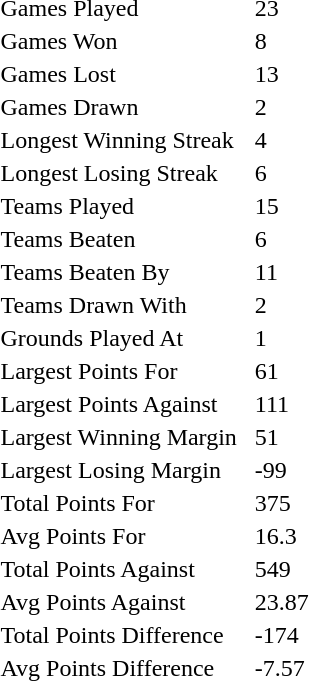<table>
<tr>
<td>Games Played</td>
<td></td>
<td></td>
<td>23</td>
</tr>
<tr>
<td>Games Won</td>
<td></td>
<td></td>
<td>8</td>
</tr>
<tr>
<td>Games Lost</td>
<td></td>
<td></td>
<td>13</td>
</tr>
<tr>
<td>Games Drawn</td>
<td></td>
<td></td>
<td>2</td>
</tr>
<tr>
<td>Longest Winning Streak</td>
<td></td>
<td></td>
<td>4</td>
</tr>
<tr>
<td>Longest Losing Streak</td>
<td></td>
<td></td>
<td>6</td>
</tr>
<tr>
<td>Teams Played</td>
<td></td>
<td></td>
<td>15</td>
</tr>
<tr>
<td>Teams Beaten</td>
<td></td>
<td></td>
<td>6</td>
</tr>
<tr>
<td>Teams Beaten By</td>
<td></td>
<td></td>
<td>11</td>
</tr>
<tr>
<td>Teams Drawn With</td>
<td></td>
<td></td>
<td>2</td>
</tr>
<tr>
<td>Grounds Played At</td>
<td></td>
<td></td>
<td>1</td>
</tr>
<tr>
<td>Largest Points For</td>
<td></td>
<td></td>
<td>61</td>
</tr>
<tr>
<td>Largest Points Against</td>
<td></td>
<td></td>
<td>111</td>
</tr>
<tr>
<td>Largest Winning Margin</td>
<td></td>
<td></td>
<td>51</td>
</tr>
<tr>
<td>Largest Losing Margin</td>
<td></td>
<td></td>
<td>-99</td>
</tr>
<tr>
<td>Total Points For</td>
<td></td>
<td></td>
<td>375</td>
</tr>
<tr>
<td>Avg Points For</td>
<td></td>
<td></td>
<td>16.3</td>
</tr>
<tr>
<td>Total Points Against</td>
<td></td>
<td></td>
<td>549</td>
</tr>
<tr>
<td>Avg Points Against</td>
<td></td>
<td></td>
<td>23.87</td>
</tr>
<tr>
<td>Total Points Difference</td>
<td></td>
<td></td>
<td>-174</td>
</tr>
<tr>
<td>Avg Points Difference</td>
<td></td>
<td></td>
<td>-7.57</td>
</tr>
</table>
